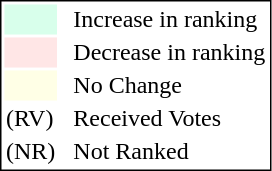<table style="border:1px solid black;">
<tr>
<td style="background:#D8FFEB; width:20px;"></td>
<td> </td>
<td>Increase in ranking</td>
</tr>
<tr>
<td style="background:#FFE6E6; width:20px;"></td>
<td> </td>
<td>Decrease in ranking</td>
</tr>
<tr>
<td style="background:#FFFFE6; width:20px;"></td>
<td> </td>
<td>No Change</td>
</tr>
<tr>
<td>(RV)</td>
<td> </td>
<td>Received Votes</td>
</tr>
<tr>
<td>(NR)</td>
<td> </td>
<td>Not Ranked</td>
</tr>
</table>
